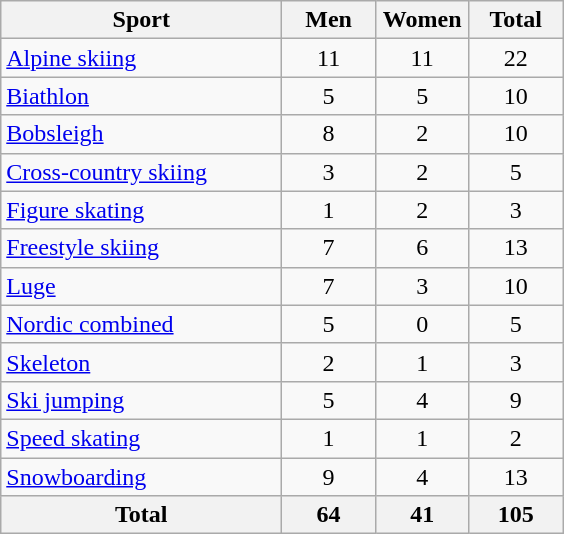<table class="wikitable sortable" style="text-align:center">
<tr>
<th width=180>Sport</th>
<th width=55>Men</th>
<th width=55>Women</th>
<th width=55>Total</th>
</tr>
<tr>
<td align=left><a href='#'>Alpine skiing</a></td>
<td>11</td>
<td>11</td>
<td>22</td>
</tr>
<tr>
<td align=left><a href='#'>Biathlon</a></td>
<td>5</td>
<td>5</td>
<td>10</td>
</tr>
<tr>
<td align=left><a href='#'>Bobsleigh</a></td>
<td>8</td>
<td>2</td>
<td>10</td>
</tr>
<tr>
<td align=left><a href='#'>Cross-country skiing</a></td>
<td>3</td>
<td>2</td>
<td>5</td>
</tr>
<tr>
<td align=left><a href='#'>Figure skating</a></td>
<td>1</td>
<td>2</td>
<td>3</td>
</tr>
<tr>
<td align=left><a href='#'>Freestyle skiing</a></td>
<td>7</td>
<td>6</td>
<td>13</td>
</tr>
<tr>
<td align=left><a href='#'>Luge</a></td>
<td>7</td>
<td>3</td>
<td>10</td>
</tr>
<tr>
<td align=left><a href='#'>Nordic combined</a></td>
<td>5</td>
<td>0</td>
<td>5</td>
</tr>
<tr>
<td align=left><a href='#'>Skeleton</a></td>
<td>2</td>
<td>1</td>
<td>3</td>
</tr>
<tr>
<td align=left><a href='#'>Ski jumping</a></td>
<td>5</td>
<td>4</td>
<td>9</td>
</tr>
<tr>
<td align=left><a href='#'>Speed skating</a></td>
<td>1</td>
<td>1</td>
<td>2</td>
</tr>
<tr>
<td align=left><a href='#'>Snowboarding</a></td>
<td>9</td>
<td>4</td>
<td>13</td>
</tr>
<tr>
<th>Total</th>
<th>64</th>
<th>41</th>
<th>105</th>
</tr>
</table>
